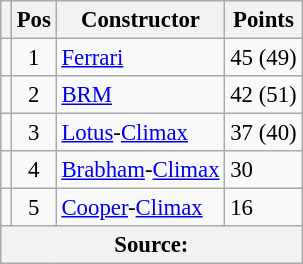<table class="wikitable" style="font-size: 95%;">
<tr>
<th></th>
<th>Pos</th>
<th>Constructor</th>
<th>Points</th>
</tr>
<tr>
<td align="left"></td>
<td align="center">1</td>
<td> <a href='#'>Ferrari</a></td>
<td align="left">45 (49)</td>
</tr>
<tr>
<td align="left"></td>
<td align="center">2</td>
<td> <a href='#'>BRM</a></td>
<td align="left">42 (51)</td>
</tr>
<tr>
<td align="left"></td>
<td align="center">3</td>
<td> <a href='#'>Lotus</a>-<a href='#'>Climax</a></td>
<td align="left">37 (40)</td>
</tr>
<tr>
<td align="left"></td>
<td align="center">4</td>
<td> <a href='#'>Brabham</a>-<a href='#'>Climax</a></td>
<td align="left">30</td>
</tr>
<tr>
<td align="left"></td>
<td align="center">5</td>
<td> <a href='#'>Cooper</a>-<a href='#'>Climax</a></td>
<td align="left">16</td>
</tr>
<tr>
<th colspan=4>Source: </th>
</tr>
</table>
